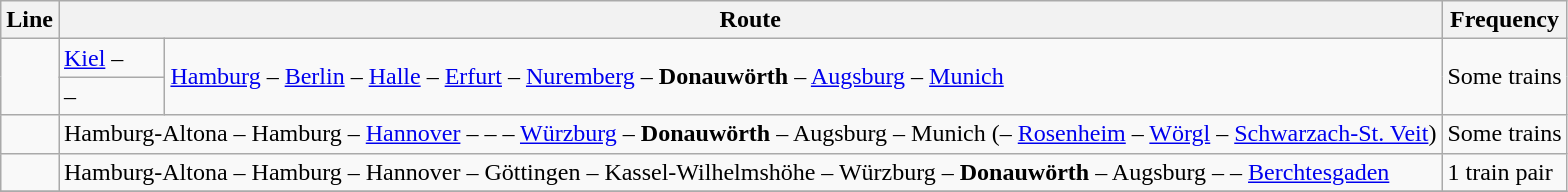<table class="wikitable">
<tr>
<th>Line</th>
<th colspan=2>Route</th>
<th>Frequency</th>
</tr>
<tr>
<td rowspan=2></td>
<td><a href='#'>Kiel</a> –</td>
<td rowspan=2><a href='#'>Hamburg</a> – <a href='#'>Berlin</a> – <a href='#'>Halle</a> – <a href='#'>Erfurt</a> – <a href='#'>Nuremberg</a> – <strong>Donauwörth</strong> – <a href='#'>Augsburg</a> – <a href='#'>Munich</a></td>
<td rowspan=2>Some trains</td>
</tr>
<tr>
<td> –</td>
</tr>
<tr>
<td></td>
<td colspan=2>Hamburg-Altona – Hamburg – <a href='#'>Hannover</a> –  –  – <a href='#'>Würzburg</a> – <strong>Donauwörth</strong> – Augsburg – Munich (– <a href='#'>Rosenheim</a> – <a href='#'>Wörgl</a> – <a href='#'>Schwarzach-St. Veit</a>)</td>
<td>Some trains</td>
</tr>
<tr>
<td></td>
<td colspan=2>Hamburg-Altona – Hamburg – Hannover – Göttingen – Kassel-Wilhelmshöhe – Würzburg – <strong>Donauwörth</strong> – Augsburg –  – <a href='#'>Berchtesgaden</a></td>
<td>1 train pair</td>
</tr>
<tr>
</tr>
</table>
